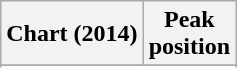<table class="wikitable sortable plainrowheaders" style="text-align:center">
<tr>
<th scope="col">Chart (2014)</th>
<th scope="col">Peak<br>position</th>
</tr>
<tr>
</tr>
<tr>
</tr>
</table>
